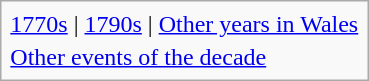<table class="infobox" id="toc">
<tr>
<td align="left"><a href='#'>1770s</a> | <a href='#'>1790s</a> | <a href='#'>Other years in Wales</a></td>
</tr>
<tr>
<td><a href='#'>Other events of the decade</a></td>
</tr>
</table>
